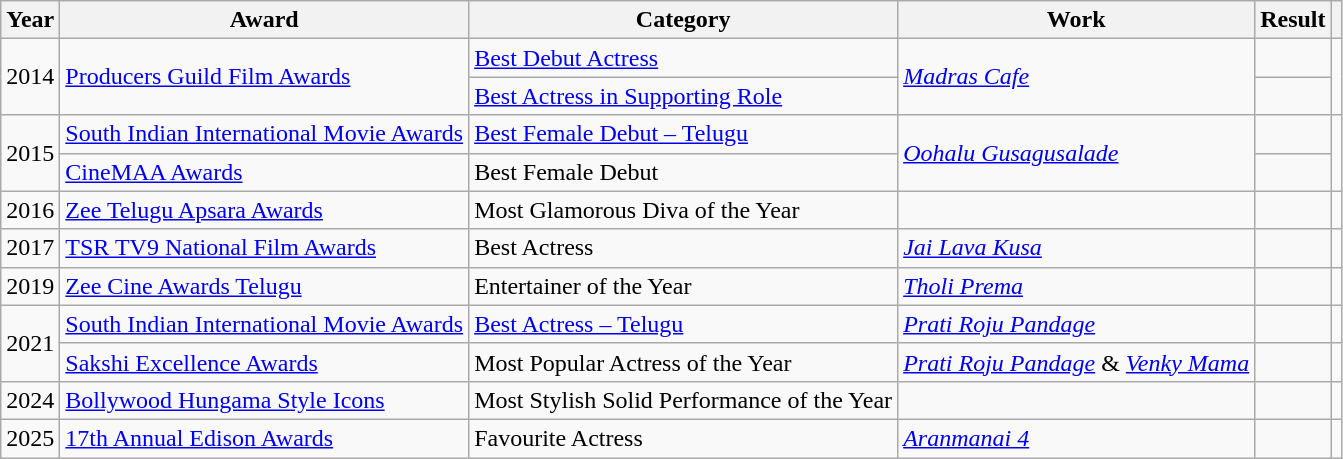<table class="wikitable">
<tr>
<th scope="col">Year</th>
<th scope="col">Award</th>
<th scope="col">Category</th>
<th scope="col">Work</th>
<th scope="col">Result</th>
<th scope="col" class="unsortable"></th>
</tr>
<tr>
<td rowspan="2">2014</td>
<td rowspan="2"><a href='#'>Producers Guild Film Awards</a></td>
<td><a href='#'>Best Debut Actress</a></td>
<td rowspan="2"><em><a href='#'>Madras Cafe</a></em></td>
<td></td>
<td rowspan="2"></td>
</tr>
<tr>
<td><a href='#'>Best Actress in Supporting Role</a></td>
<td></td>
</tr>
<tr>
<td rowspan="2">2015</td>
<td><a href='#'>South Indian International Movie Awards</a></td>
<td><a href='#'>Best Female Debut – Telugu</a></td>
<td rowspan="2"><em><a href='#'>Oohalu Gusagusalade</a></em></td>
<td></td>
<td rowspan="2"></td>
</tr>
<tr>
<td><a href='#'>CineMAA Awards</a></td>
<td>Best Female Debut</td>
<td></td>
</tr>
<tr>
<td>2016</td>
<td><a href='#'>Zee Telugu Apsara Awards</a></td>
<td>Most Glamorous Diva of the Year</td>
<td></td>
<td></td>
<td></td>
</tr>
<tr>
<td>2017</td>
<td><a href='#'>TSR TV9 National Film Awards</a></td>
<td>Best Actress</td>
<td><em><a href='#'>Jai Lava Kusa</a></em></td>
<td></td>
<td></td>
</tr>
<tr>
<td>2019</td>
<td><a href='#'>Zee Cine Awards Telugu</a></td>
<td>Entertainer of the Year</td>
<td><em><a href='#'>Tholi Prema</a></em></td>
<td></td>
<td></td>
</tr>
<tr>
<td rowspan="2">2021</td>
<td><a href='#'>South Indian International Movie Awards</a></td>
<td><a href='#'>Best Actress – Telugu</a></td>
<td><em><a href='#'>Prati Roju Pandage</a></em></td>
<td></td>
<td></td>
</tr>
<tr>
<td><a href='#'>Sakshi Excellence Awards</a></td>
<td>Most Popular Actress of the Year</td>
<td><em><a href='#'>Prati Roju Pandage</a></em> & <em><a href='#'>Venky Mama</a></em></td>
<td></td>
<td></td>
</tr>
<tr>
<td>2024</td>
<td><a href='#'>Bollywood Hungama Style Icons</a></td>
<td>Most Stylish Solid Performance of the Year</td>
<td></td>
<td></td>
<td></td>
</tr>
<tr>
<td>2025</td>
<td><a href='#'>17th Annual Edison Awards</a></td>
<td>Favourite Actress</td>
<td><em><a href='#'>Aranmanai 4</a></em></td>
<td></td>
<td></td>
</tr>
</table>
